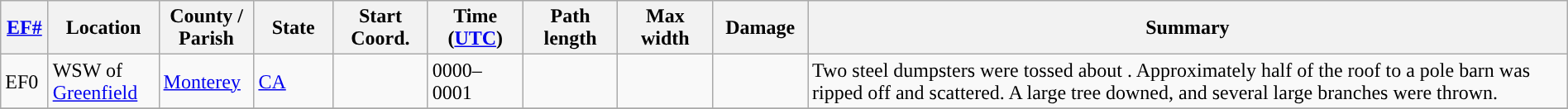<table class="wikitable sortable" style="width:100%;">
<tr>
<th scope="col" width="3%" align="center"><a href='#'>EF#</a></th>
<th scope="col" width="7%" align="center" class="unsortable">Location</th>
<th scope="col" width="6%" align="center" class="unsortable">County / Parish</th>
<th scope="col" width="5%" align="center">State</th>
<th scope="col" width="6%" align="center">Start Coord.</th>
<th scope="col" width="6%" align="center">Time (<a href='#'>UTC</a>)</th>
<th scope="col" width="6%" align="center">Path length</th>
<th scope="col" width="6%" align="center">Max width</th>
<th scope="col" width="6%" align="center">Damage</th>
<th scope="col" width="48%" class="unsortable" align="center">Summary</th>
</tr>
<tr>
<td>EF0</td>
<td>WSW of <a href='#'>Greenfield</a></td>
<td><a href='#'>Monterey</a></td>
<td><a href='#'>CA</a></td>
<td></td>
<td>0000–0001</td>
<td></td>
<td></td>
<td></td>
<td>Two steel dumpsters were tossed about . Approximately half of the roof to a pole barn was ripped off and scattered. A large tree downed, and several large branches were thrown.</td>
</tr>
<tr>
</tr>
</table>
